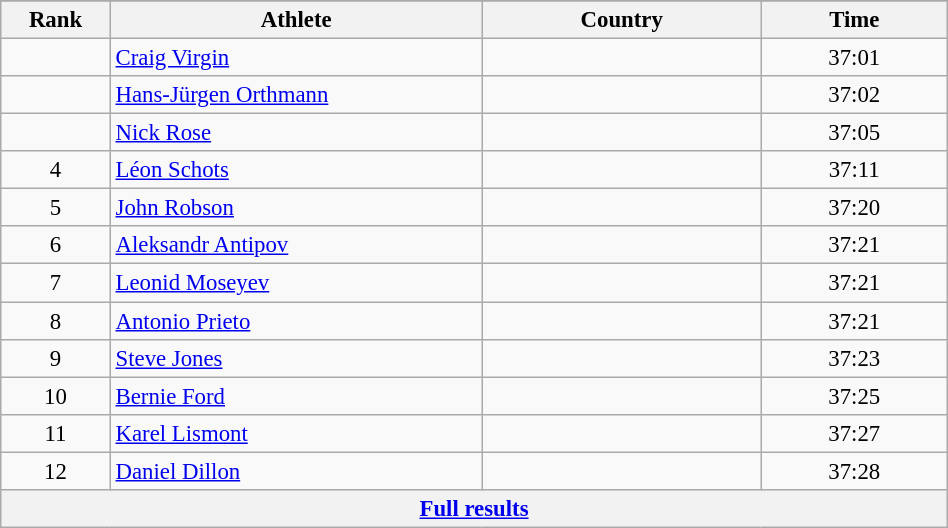<table class="wikitable sortable" style=" text-align:center; font-size:95%;" width="50%">
<tr>
</tr>
<tr>
<th width=5%>Rank</th>
<th width=20%>Athlete</th>
<th width=15%>Country</th>
<th width=10%>Time</th>
</tr>
<tr>
<td align=center></td>
<td align=left><a href='#'>Craig Virgin</a></td>
<td align=left></td>
<td>37:01</td>
</tr>
<tr>
<td align=center></td>
<td align=left><a href='#'>Hans-Jürgen Orthmann</a></td>
<td align=left></td>
<td>37:02</td>
</tr>
<tr>
<td align=center></td>
<td align=left><a href='#'>Nick Rose</a></td>
<td align=left></td>
<td>37:05</td>
</tr>
<tr>
<td align=center>4</td>
<td align=left><a href='#'>Léon Schots</a></td>
<td align=left></td>
<td>37:11</td>
</tr>
<tr>
<td align=center>5</td>
<td align=left><a href='#'>John Robson</a></td>
<td align=left></td>
<td>37:20</td>
</tr>
<tr>
<td align=center>6</td>
<td align=left><a href='#'>Aleksandr Antipov</a></td>
<td align=left></td>
<td>37:21</td>
</tr>
<tr>
<td align=center>7</td>
<td align=left><a href='#'>Leonid Moseyev</a></td>
<td align=left></td>
<td>37:21</td>
</tr>
<tr>
<td align=center>8</td>
<td align=left><a href='#'>Antonio Prieto</a></td>
<td align=left></td>
<td>37:21</td>
</tr>
<tr>
<td align=center>9</td>
<td align=left><a href='#'>Steve Jones</a></td>
<td align=left></td>
<td>37:23</td>
</tr>
<tr>
<td align=center>10</td>
<td align=left><a href='#'>Bernie Ford</a></td>
<td align=left></td>
<td>37:25</td>
</tr>
<tr>
<td align=center>11</td>
<td align=left><a href='#'>Karel Lismont</a></td>
<td align=left></td>
<td>37:27</td>
</tr>
<tr>
<td align=center>12</td>
<td align=left><a href='#'>Daniel Dillon</a></td>
<td align=left></td>
<td>37:28</td>
</tr>
<tr class="sortbottom">
<th colspan=4 align=center><a href='#'>Full results</a></th>
</tr>
</table>
